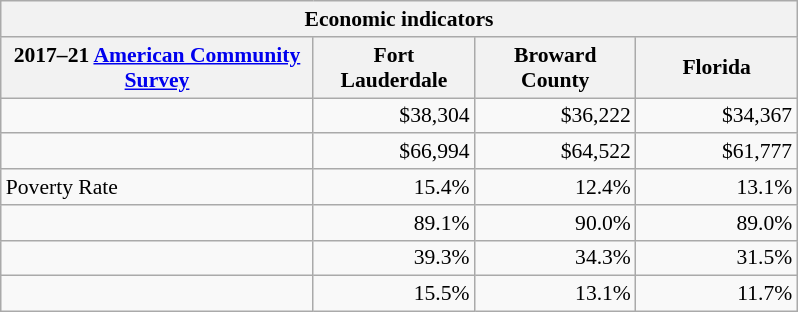<table class="wikitable" style="font-size: 90%; text-align: right;">
<tr>
<th colspan="4">Economic indicators</th>
</tr>
<tr>
<th style="width: 14em;">2017–21 <a href='#'>American Community Survey</a></th>
<th style="width: 7em;">Fort Lauderdale</th>
<th style="width: 7em;">Broward County</th>
<th style="width: 7em;">Florida</th>
</tr>
<tr>
<td style="text-align:left"></td>
<td>$38,304</td>
<td>$36,222</td>
<td>$34,367</td>
</tr>
<tr>
<td style="text-align:left"></td>
<td>$66,994</td>
<td>$64,522</td>
<td>$61,777</td>
</tr>
<tr>
<td style="text-align:left">Poverty Rate</td>
<td>15.4%</td>
<td>12.4%</td>
<td>13.1%</td>
</tr>
<tr>
<td style="text-align:left"></td>
<td>89.1%</td>
<td>90.0%</td>
<td>89.0%</td>
</tr>
<tr>
<td style="text-align:left"></td>
<td>39.3%</td>
<td>34.3%</td>
<td>31.5%</td>
</tr>
<tr>
<td style="text-align:left"></td>
<td>15.5%</td>
<td>13.1%</td>
<td>11.7%</td>
</tr>
</table>
